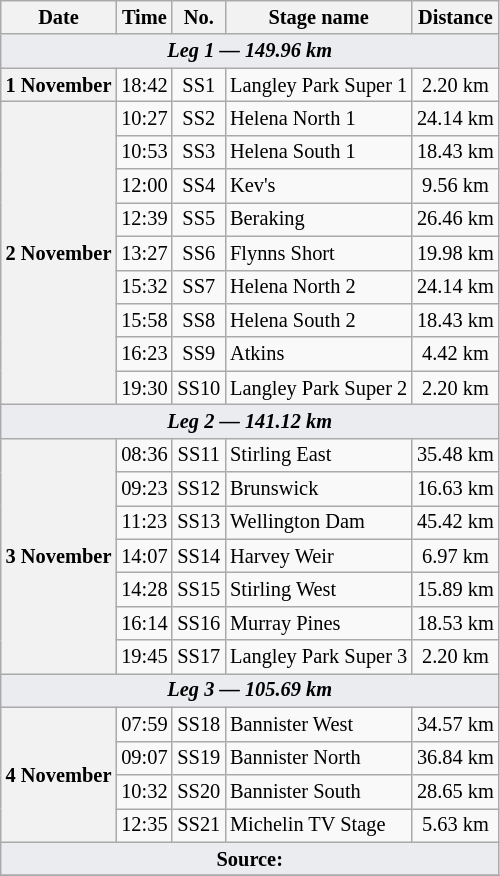<table class="wikitable" style="font-size: 85%;">
<tr>
<th>Date</th>
<th>Time</th>
<th>No.</th>
<th>Stage name</th>
<th>Distance</th>
</tr>
<tr>
<td style="background-color:#EAECF0; text-align:center" colspan="5"><strong><em>Leg 1 — 149.96 km</em></strong></td>
</tr>
<tr>
<th rowspan="1">1 November</th>
<td align="center">18:42</td>
<td align="center">SS1</td>
<td>Langley Park Super 1</td>
<td align="center">2.20 km</td>
</tr>
<tr>
<th rowspan="9">2 November</th>
<td align="center">10:27</td>
<td align="center">SS2</td>
<td>Helena North 1</td>
<td align="center">24.14 km</td>
</tr>
<tr>
<td align="center">10:53</td>
<td align="center">SS3</td>
<td>Helena South 1</td>
<td align="center">18.43 km</td>
</tr>
<tr>
<td align="center">12:00</td>
<td align="center">SS4</td>
<td>Kev's</td>
<td align="center">9.56 km</td>
</tr>
<tr>
<td align="center">12:39</td>
<td align="center">SS5</td>
<td>Beraking</td>
<td align="center">26.46 km</td>
</tr>
<tr>
<td align="center">13:27</td>
<td align="center">SS6</td>
<td>Flynns Short</td>
<td align="center">19.98 km</td>
</tr>
<tr>
<td align="center">15:32</td>
<td align="center">SS7</td>
<td>Helena North 2</td>
<td align="center">24.14 km</td>
</tr>
<tr>
<td align="center">15:58</td>
<td align="center">SS8</td>
<td>Helena South 2</td>
<td align="center">18.43 km</td>
</tr>
<tr>
<td align="center">16:23</td>
<td align="center">SS9</td>
<td>Atkins</td>
<td align="center">4.42 km</td>
</tr>
<tr>
<td align="center">19:30</td>
<td align="center">SS10</td>
<td>Langley Park Super 2</td>
<td align="center">2.20 km</td>
</tr>
<tr>
<td style="background-color:#EAECF0; text-align:center" colspan="5"><strong><em>Leg 2 — 141.12 km</em></strong></td>
</tr>
<tr>
<th rowspan="7">3 November</th>
<td align="center">08:36</td>
<td align="center">SS11</td>
<td>Stirling East</td>
<td align="center">35.48 km</td>
</tr>
<tr>
<td align="center">09:23</td>
<td align="center">SS12</td>
<td>Brunswick</td>
<td align="center">16.63 km</td>
</tr>
<tr>
<td align="center">11:23</td>
<td align="center">SS13</td>
<td>Wellington Dam</td>
<td align="center">45.42 km</td>
</tr>
<tr>
<td align="center">14:07</td>
<td align="center">SS14</td>
<td>Harvey Weir</td>
<td align="center">6.97 km</td>
</tr>
<tr>
<td align="center">14:28</td>
<td align="center">SS15</td>
<td>Stirling West</td>
<td align="center">15.89 km</td>
</tr>
<tr>
<td align="center">16:14</td>
<td align="center">SS16</td>
<td>Murray Pines</td>
<td align="center">18.53 km</td>
</tr>
<tr>
<td align="center">19:45</td>
<td align="center">SS17</td>
<td>Langley Park Super 3</td>
<td align="center">2.20 km</td>
</tr>
<tr>
<td style="background-color:#EAECF0; text-align:center" colspan="5"><strong><em>Leg 3 — 105.69 km</em></strong></td>
</tr>
<tr>
<th rowspan="4">4 November</th>
<td align="center">07:59</td>
<td align="center">SS18</td>
<td>Bannister West</td>
<td align="center">34.57 km</td>
</tr>
<tr>
<td align="center">09:07</td>
<td align="center">SS19</td>
<td>Bannister North</td>
<td align="center">36.84 km</td>
</tr>
<tr>
<td align="center">10:32</td>
<td align="center">SS20</td>
<td>Bannister South</td>
<td align="center">28.65 km</td>
</tr>
<tr>
<td align="center">12:35</td>
<td align="center">SS21</td>
<td>Michelin TV Stage</td>
<td align="center">5.63 km</td>
</tr>
<tr>
<td style="background-color:#EAECF0; text-align:center" colspan="5"><strong>Source:</strong></td>
</tr>
<tr>
</tr>
</table>
